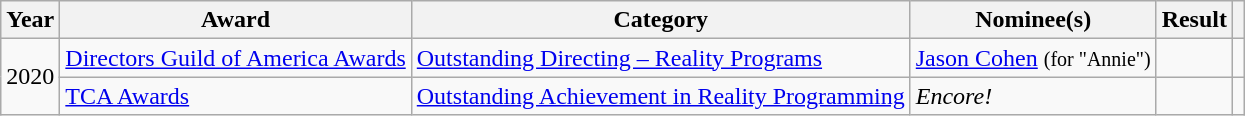<table class="wikitable sortable">
<tr>
<th scope="col">Year</th>
<th scope="col">Award</th>
<th scope="col">Category</th>
<th scope="col">Nominee(s)</th>
<th scope="col">Result</th>
<th scope="col" class="unsortable"></th>
</tr>
<tr>
<td rowspan="2" style="text-align:center;">2020</td>
<td><a href='#'>Directors Guild of America Awards</a></td>
<td><a href='#'>Outstanding Directing – Reality Programs</a></td>
<td><a href='#'>Jason Cohen</a> <small>(for "Annie")</small></td>
<td></td>
<td align="center"></td>
</tr>
<tr>
<td><a href='#'>TCA Awards</a></td>
<td><a href='#'>Outstanding Achievement in Reality Programming</a></td>
<td><em>Encore!</em></td>
<td></td>
<td align="center"></td>
</tr>
</table>
